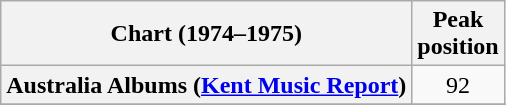<table class="wikitable sortable plainrowheaders" style="text-align:center">
<tr>
<th scope="col">Chart (1974–1975)</th>
<th scope="col">Peak<br>position</th>
</tr>
<tr>
<th scope="row">Australia Albums (<a href='#'>Kent Music Report</a>)</th>
<td>92</td>
</tr>
<tr>
</tr>
<tr>
</tr>
</table>
